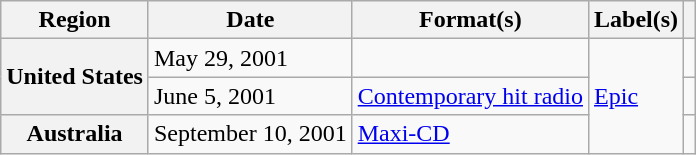<table class="wikitable plainrowheaders">
<tr>
<th scope="col">Region</th>
<th scope="col">Date</th>
<th scope="col">Format(s)</th>
<th scope="col">Label(s)</th>
<th scope="col"></th>
</tr>
<tr>
<th scope="row" rowspan="2">United States</th>
<td>May 29, 2001</td>
<td></td>
<td rowspan="3"><a href='#'>Epic</a></td>
<td></td>
</tr>
<tr>
<td>June 5, 2001</td>
<td><a href='#'>Contemporary hit radio</a></td>
<td></td>
</tr>
<tr>
<th scope="row">Australia</th>
<td>September 10, 2001</td>
<td><a href='#'>Maxi-CD</a></td>
<td></td>
</tr>
</table>
